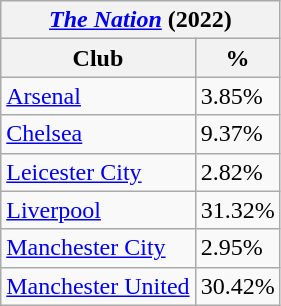<table class="wikitable sortable">
<tr>
<th colspan="2"><em><a href='#'>The Nation</a></em> (2022)</th>
</tr>
<tr>
<th>Club</th>
<th>%</th>
</tr>
<tr>
<td><a href='#'>Arsenal</a></td>
<td>3.85%</td>
</tr>
<tr>
<td><a href='#'>Chelsea</a></td>
<td>9.37%</td>
</tr>
<tr>
<td><a href='#'>Leicester City</a></td>
<td>2.82%</td>
</tr>
<tr>
<td><a href='#'>Liverpool</a></td>
<td>31.32%</td>
</tr>
<tr>
<td><a href='#'>Manchester City</a></td>
<td>2.95%</td>
</tr>
<tr>
<td><a href='#'>Manchester United</a></td>
<td>30.42%</td>
</tr>
</table>
